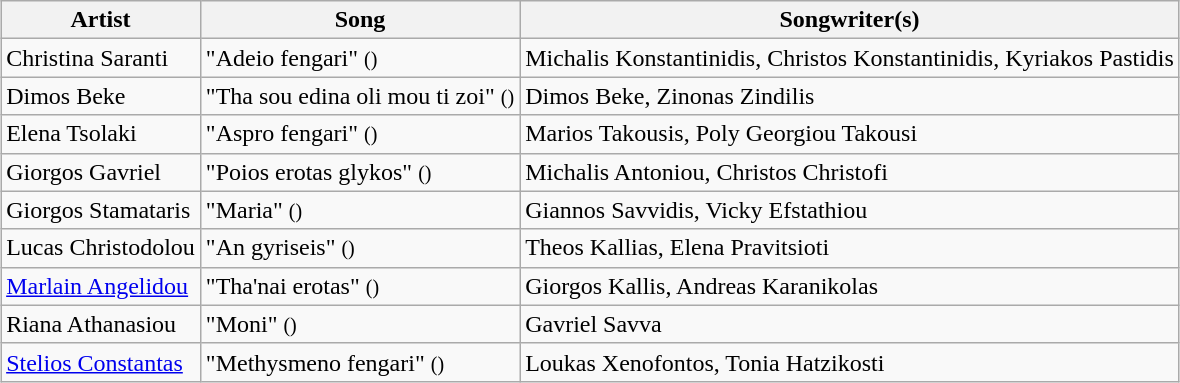<table class="sortable wikitable" style="margin: 1em auto 1em auto; text-align:center">
<tr>
<th>Artist</th>
<th>Song</th>
<th>Songwriter(s)</th>
</tr>
<tr>
<td align="left">Christina Saranti</td>
<td align="left">"Adeio fengari" <small>()</small></td>
<td align="left">Michalis Konstantinidis, Christos Konstantinidis, Kyriakos Pastidis</td>
</tr>
<tr>
<td align="left">Dimos Beke</td>
<td align="left">"Tha sou edina oli mou ti zoi" <small>()</small></td>
<td align="left">Dimos Beke, Zinonas Zindilis</td>
</tr>
<tr>
<td align="left">Elena Tsolaki</td>
<td align="left">"Aspro fengari" <small>()</small></td>
<td align="left">Marios Takousis, Poly Georgiou Takousi</td>
</tr>
<tr>
<td align="left">Giorgos Gavriel</td>
<td align="left">"Poios erotas glykos" <small>()</small></td>
<td align="left">Michalis Antoniou, Christos Christofi</td>
</tr>
<tr>
<td align="left">Giorgos Stamataris</td>
<td align="left">"Maria" <small>()</small></td>
<td align="left">Giannos Savvidis, Vicky Efstathiou</td>
</tr>
<tr>
<td align="left">Lucas Christodolou</td>
<td align="left">"An gyriseis" <small>()</small></td>
<td align="left">Theos Kallias, Elena Pravitsioti</td>
</tr>
<tr>
<td align="left"><a href='#'>Marlain Angelidou</a></td>
<td align="left">"Tha'nai erotas" <small>()</small></td>
<td align="left">Giorgos Kallis, Andreas Karanikolas</td>
</tr>
<tr>
<td align="left">Riana Athanasiou</td>
<td align="left">"Moni" <small>()</small></td>
<td align="left">Gavriel Savva</td>
</tr>
<tr>
<td align="left"><a href='#'>Stelios Constantas</a></td>
<td align="left">"Methysmeno fengari" <small>()</small></td>
<td align="left">Loukas Xenofontos, Tonia Hatzikosti</td>
</tr>
</table>
